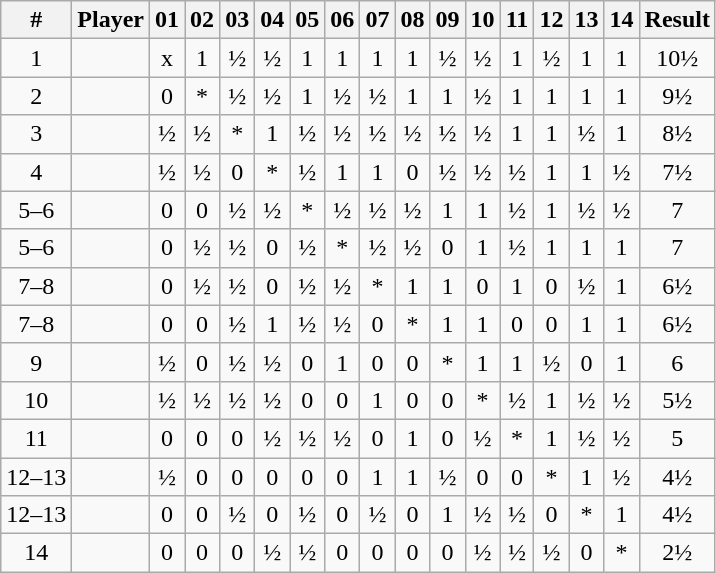<table class="wikitable" style="text-align:center;">
<tr>
<th>#</th>
<th>Player</th>
<th>01</th>
<th>02</th>
<th>03</th>
<th>04</th>
<th>05</th>
<th>06</th>
<th>07</th>
<th>08</th>
<th>09</th>
<th>10</th>
<th>11</th>
<th>12</th>
<th>13</th>
<th>14</th>
<th>Result</th>
</tr>
<tr>
<td>1</td>
<td align=left></td>
<td>x</td>
<td>1</td>
<td>½</td>
<td>½</td>
<td>1</td>
<td>1</td>
<td>1</td>
<td>1</td>
<td>½</td>
<td>½</td>
<td>1</td>
<td>½</td>
<td>1</td>
<td>1</td>
<td>10½</td>
</tr>
<tr>
<td>2</td>
<td align=left></td>
<td>0</td>
<td>*</td>
<td>½</td>
<td>½</td>
<td>1</td>
<td>½</td>
<td>½</td>
<td>1</td>
<td>1</td>
<td>½</td>
<td>1</td>
<td>1</td>
<td>1</td>
<td>1</td>
<td>9½</td>
</tr>
<tr>
<td>3</td>
<td align=left></td>
<td>½</td>
<td>½</td>
<td>*</td>
<td>1</td>
<td>½</td>
<td>½</td>
<td>½</td>
<td>½</td>
<td>½</td>
<td>½</td>
<td>1</td>
<td>1</td>
<td>½</td>
<td>1</td>
<td>8½</td>
</tr>
<tr>
<td>4</td>
<td align=left></td>
<td>½</td>
<td>½</td>
<td>0</td>
<td>*</td>
<td>½</td>
<td>1</td>
<td>1</td>
<td>0</td>
<td>½</td>
<td>½</td>
<td>½</td>
<td>1</td>
<td>1</td>
<td>½</td>
<td>7½</td>
</tr>
<tr>
<td>5–6</td>
<td align=left></td>
<td>0</td>
<td>0</td>
<td>½</td>
<td>½</td>
<td>*</td>
<td>½</td>
<td>½</td>
<td>½</td>
<td>1</td>
<td>1</td>
<td>½</td>
<td>1</td>
<td>½</td>
<td>½</td>
<td>7</td>
</tr>
<tr>
<td>5–6</td>
<td align=left></td>
<td>0</td>
<td>½</td>
<td>½</td>
<td>0</td>
<td>½</td>
<td>*</td>
<td>½</td>
<td>½</td>
<td>0</td>
<td>1</td>
<td>½</td>
<td>1</td>
<td>1</td>
<td>1</td>
<td>7</td>
</tr>
<tr>
<td>7–8</td>
<td align=left></td>
<td>0</td>
<td>½</td>
<td>½</td>
<td>0</td>
<td>½</td>
<td>½</td>
<td>*</td>
<td>1</td>
<td>1</td>
<td>0</td>
<td>1</td>
<td>0</td>
<td>½</td>
<td>1</td>
<td>6½</td>
</tr>
<tr>
<td>7–8</td>
<td align=left></td>
<td>0</td>
<td>0</td>
<td>½</td>
<td>1</td>
<td>½</td>
<td>½</td>
<td>0</td>
<td>*</td>
<td>1</td>
<td>1</td>
<td>0</td>
<td>0</td>
<td>1</td>
<td>1</td>
<td>6½</td>
</tr>
<tr>
<td>9</td>
<td align=left></td>
<td>½</td>
<td>0</td>
<td>½</td>
<td>½</td>
<td>0</td>
<td>1</td>
<td>0</td>
<td>0</td>
<td>*</td>
<td>1</td>
<td>1</td>
<td>½</td>
<td>0</td>
<td>1</td>
<td>6</td>
</tr>
<tr>
<td>10</td>
<td align=left></td>
<td>½</td>
<td>½</td>
<td>½</td>
<td>½</td>
<td>0</td>
<td>0</td>
<td>1</td>
<td>0</td>
<td>0</td>
<td>*</td>
<td>½</td>
<td>1</td>
<td>½</td>
<td>½</td>
<td>5½</td>
</tr>
<tr>
<td>11</td>
<td align=left></td>
<td>0</td>
<td>0</td>
<td>0</td>
<td>½</td>
<td>½</td>
<td>½</td>
<td>0</td>
<td>1</td>
<td>0</td>
<td>½</td>
<td>*</td>
<td>1</td>
<td>½</td>
<td>½</td>
<td>5</td>
</tr>
<tr>
<td>12–13</td>
<td align=left></td>
<td>½</td>
<td>0</td>
<td>0</td>
<td>0</td>
<td>0</td>
<td>0</td>
<td>1</td>
<td>1</td>
<td>½</td>
<td>0</td>
<td>0</td>
<td>*</td>
<td>1</td>
<td>½</td>
<td>4½</td>
</tr>
<tr>
<td>12–13</td>
<td align=left></td>
<td>0</td>
<td>0</td>
<td>½</td>
<td>0</td>
<td>½</td>
<td>0</td>
<td>½</td>
<td>0</td>
<td>1</td>
<td>½</td>
<td>½</td>
<td>0</td>
<td>*</td>
<td>1</td>
<td>4½</td>
</tr>
<tr>
<td>14</td>
<td align=left></td>
<td>0</td>
<td>0</td>
<td>0</td>
<td>½</td>
<td>½</td>
<td>0</td>
<td>0</td>
<td>0</td>
<td>0</td>
<td>½</td>
<td>½</td>
<td>½</td>
<td>0</td>
<td>*</td>
<td>2½</td>
</tr>
</table>
